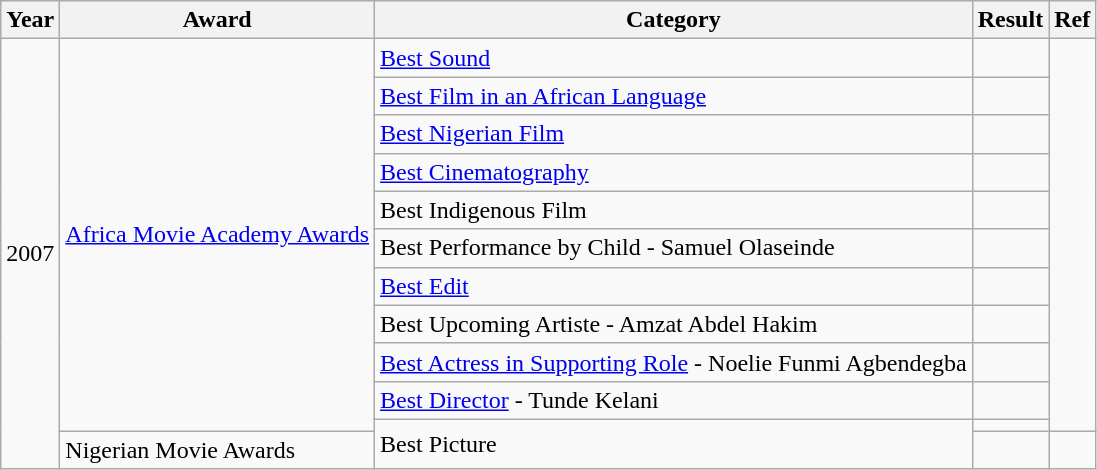<table class="wikitable">
<tr>
<th>Year</th>
<th>Award</th>
<th>Category</th>
<th>Result</th>
<th>Ref</th>
</tr>
<tr>
<td rowspan="12">2007</td>
<td rowspan="11"><a href='#'>Africa Movie Academy Awards</a></td>
<td><a href='#'>Best Sound</a></td>
<td></td>
<td rowspan="11"></td>
</tr>
<tr>
<td><a href='#'>Best Film in an African Language</a></td>
<td></td>
</tr>
<tr>
<td><a href='#'>Best Nigerian Film</a></td>
<td></td>
</tr>
<tr>
<td><a href='#'>Best Cinematography</a></td>
<td></td>
</tr>
<tr>
<td>Best Indigenous Film</td>
<td></td>
</tr>
<tr>
<td>Best Performance by Child - Samuel Olaseinde</td>
<td></td>
</tr>
<tr>
<td><a href='#'>Best Edit</a></td>
<td></td>
</tr>
<tr>
<td>Best Upcoming Artiste - Amzat Abdel Hakim</td>
<td></td>
</tr>
<tr>
<td><a href='#'>Best Actress in Supporting Role</a> - Noelie Funmi Agbendegba</td>
<td></td>
</tr>
<tr>
<td><a href='#'>Best Director</a> - Tunde Kelani</td>
<td></td>
</tr>
<tr>
<td rowspan="2">Best Picture</td>
<td></td>
</tr>
<tr>
<td>Nigerian Movie Awards</td>
<td></td>
<td></td>
</tr>
</table>
